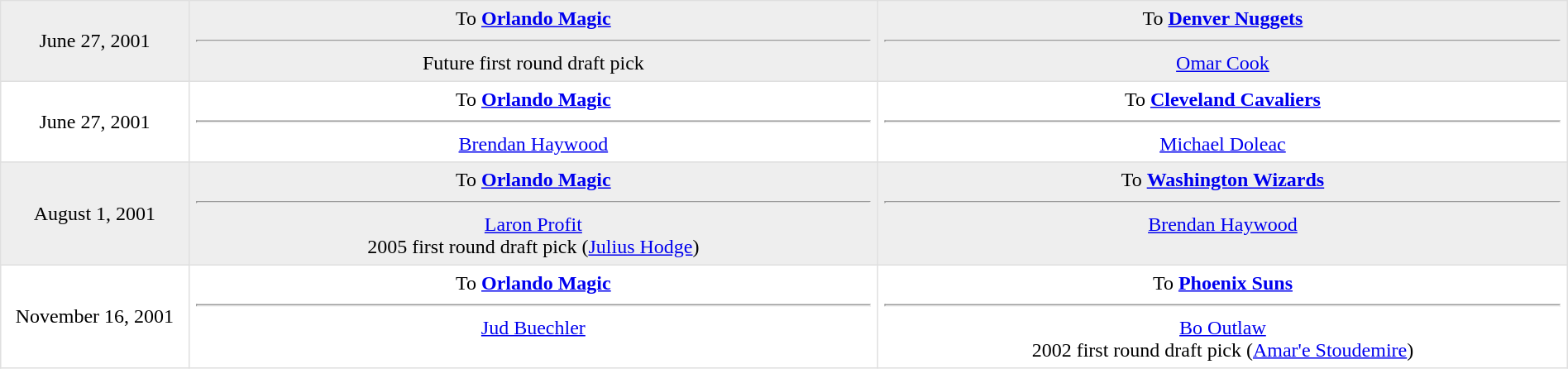<table border=1 style="border-collapse:collapse; text-align: center; width: 100%" bordercolor="#DFDFDF"  cellpadding="5">
<tr bgcolor="eeeeee">
<td style="width:12%">June 27, 2001</td>
<td style="width:44%" valign="top">To <strong><a href='#'>Orlando Magic</a></strong><hr>Future first round draft pick</td>
<td style="width:44%" valign="top">To <strong><a href='#'>Denver Nuggets</a></strong><hr><a href='#'>Omar Cook</a></td>
</tr>
<tr>
<td style="width:12%">June 27, 2001</td>
<td style="width:44%" valign="top">To <strong><a href='#'>Orlando Magic</a></strong><hr><a href='#'>Brendan Haywood</a></td>
<td style="width:44%" valign="top">To <strong><a href='#'>Cleveland Cavaliers</a></strong><hr><a href='#'>Michael Doleac</a></td>
</tr>
<tr>
</tr>
<tr bgcolor="eeeeee">
<td style="width:12%">August 1, 2001</td>
<td style="width:44%" valign="top">To <strong><a href='#'>Orlando Magic</a></strong><hr><a href='#'>Laron Profit</a> <br>2005 first round draft pick (<a href='#'>Julius Hodge</a>)</td>
<td style="width:44%" valign="top">To <strong><a href='#'>Washington Wizards</a></strong><hr><a href='#'>Brendan Haywood</a></td>
</tr>
<tr>
<td style="width:12%">November 16, 2001</td>
<td style="width:44%" valign="top">To <strong><a href='#'>Orlando Magic</a></strong><hr><a href='#'>Jud Buechler</a></td>
<td style="width:44%" valign="top">To <strong><a href='#'>Phoenix Suns</a></strong><hr><a href='#'>Bo Outlaw</a><br> 2002 first round draft pick (<a href='#'>Amar'e Stoudemire</a>)</td>
</tr>
</table>
